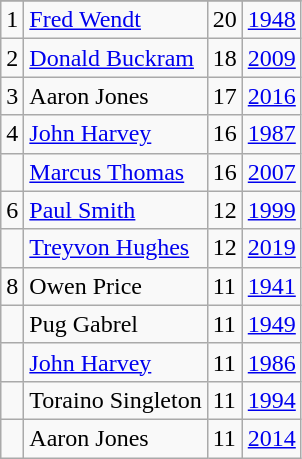<table class="wikitable">
<tr>
</tr>
<tr>
<td>1</td>
<td><a href='#'>Fred Wendt</a></td>
<td>20</td>
<td><a href='#'>1948</a></td>
</tr>
<tr>
<td>2</td>
<td><a href='#'>Donald Buckram</a></td>
<td>18</td>
<td><a href='#'>2009</a></td>
</tr>
<tr>
<td>3</td>
<td>Aaron Jones</td>
<td>17</td>
<td><a href='#'>2016</a></td>
</tr>
<tr>
<td>4</td>
<td><a href='#'>John Harvey</a></td>
<td>16</td>
<td><a href='#'>1987</a></td>
</tr>
<tr>
<td></td>
<td><a href='#'>Marcus Thomas</a></td>
<td>16</td>
<td><a href='#'>2007</a></td>
</tr>
<tr>
<td>6</td>
<td><a href='#'>Paul Smith</a></td>
<td>12</td>
<td><a href='#'>1999</a></td>
</tr>
<tr>
<td></td>
<td><a href='#'>Treyvon Hughes</a></td>
<td>12</td>
<td><a href='#'>2019</a></td>
</tr>
<tr>
<td>8</td>
<td>Owen Price</td>
<td>11</td>
<td><a href='#'>1941</a></td>
</tr>
<tr>
<td></td>
<td>Pug Gabrel</td>
<td>11</td>
<td><a href='#'>1949</a></td>
</tr>
<tr>
<td></td>
<td><a href='#'>John Harvey</a></td>
<td>11</td>
<td><a href='#'>1986</a></td>
</tr>
<tr>
<td></td>
<td>Toraino Singleton</td>
<td>11</td>
<td><a href='#'>1994</a></td>
</tr>
<tr>
<td></td>
<td>Aaron Jones</td>
<td>11</td>
<td><a href='#'>2014</a></td>
</tr>
</table>
